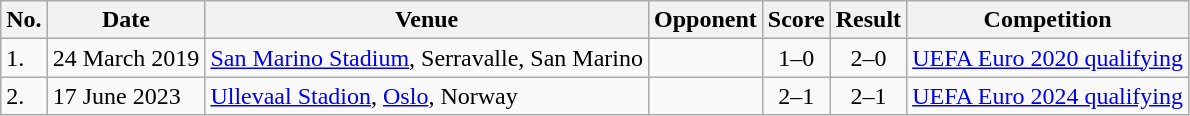<table class="wikitable">
<tr>
<th>No.</th>
<th>Date</th>
<th>Venue</th>
<th>Opponent</th>
<th>Score</th>
<th>Result</th>
<th>Competition</th>
</tr>
<tr>
<td>1.</td>
<td>24 March 2019</td>
<td><a href='#'>San Marino Stadium</a>, Serravalle, San Marino</td>
<td></td>
<td align=center>1–0</td>
<td align=center>2–0</td>
<td><a href='#'>UEFA Euro 2020 qualifying</a></td>
</tr>
<tr>
<td>2.</td>
<td>17 June 2023</td>
<td><a href='#'>Ullevaal Stadion</a>, <a href='#'>Oslo</a>, Norway</td>
<td></td>
<td align=center>2–1</td>
<td align=center>2–1</td>
<td><a href='#'>UEFA Euro 2024 qualifying</a></td>
</tr>
</table>
